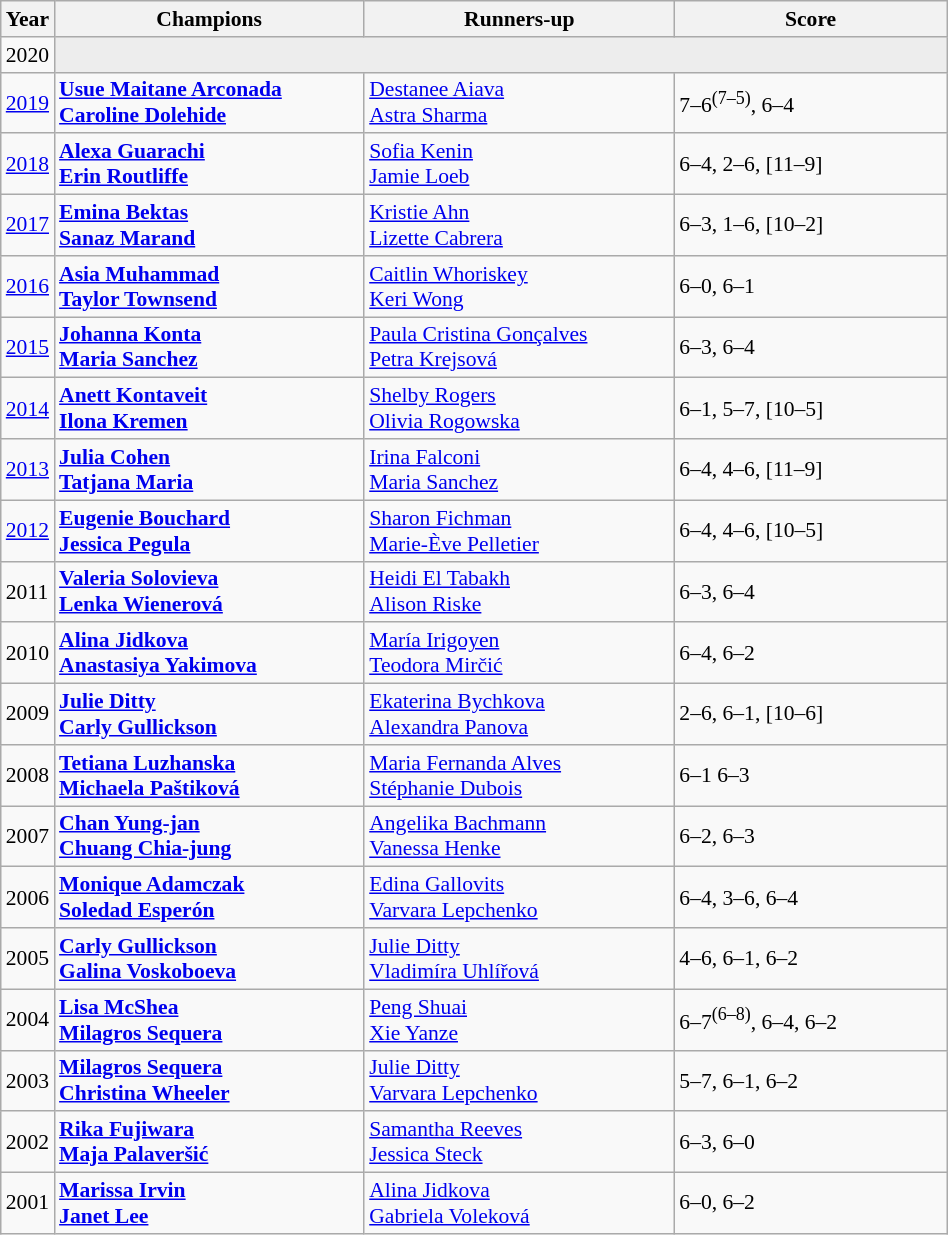<table class="wikitable" style="font-size:90%">
<tr>
<th>Year</th>
<th width="200">Champions</th>
<th width="200">Runners-up</th>
<th width="175">Score</th>
</tr>
<tr>
<td>2020</td>
<td colspan=3 bgcolor="#ededed"></td>
</tr>
<tr>
<td><a href='#'>2019</a></td>
<td> <strong><a href='#'>Usue Maitane Arconada</a></strong> <br>  <strong><a href='#'>Caroline Dolehide</a></strong></td>
<td> <a href='#'>Destanee Aiava</a> <br>  <a href='#'>Astra Sharma</a></td>
<td>7–6<sup>(7–5)</sup>, 6–4</td>
</tr>
<tr>
<td><a href='#'>2018</a></td>
<td> <strong><a href='#'>Alexa Guarachi</a></strong> <br>  <strong><a href='#'>Erin Routliffe</a></strong></td>
<td> <a href='#'>Sofia Kenin</a> <br>  <a href='#'>Jamie Loeb</a></td>
<td>6–4, 2–6, [11–9]</td>
</tr>
<tr>
<td><a href='#'>2017</a></td>
<td> <strong><a href='#'>Emina Bektas</a></strong> <br>  <strong><a href='#'>Sanaz Marand</a></strong></td>
<td> <a href='#'>Kristie Ahn</a> <br>  <a href='#'>Lizette Cabrera</a></td>
<td>6–3, 1–6, [10–2]</td>
</tr>
<tr>
<td><a href='#'>2016</a></td>
<td> <strong><a href='#'>Asia Muhammad</a></strong> <br>  <strong><a href='#'>Taylor Townsend</a></strong></td>
<td> <a href='#'>Caitlin Whoriskey</a> <br>  <a href='#'>Keri Wong</a></td>
<td>6–0, 6–1</td>
</tr>
<tr>
<td><a href='#'>2015</a></td>
<td> <strong><a href='#'>Johanna Konta</a></strong> <br>  <strong><a href='#'>Maria Sanchez</a></strong></td>
<td> <a href='#'>Paula Cristina Gonçalves</a> <br>  <a href='#'>Petra Krejsová</a></td>
<td>6–3, 6–4</td>
</tr>
<tr>
<td><a href='#'>2014</a></td>
<td> <strong><a href='#'>Anett Kontaveit</a></strong> <br>  <strong><a href='#'>Ilona Kremen</a></strong></td>
<td> <a href='#'>Shelby Rogers</a> <br>  <a href='#'>Olivia Rogowska</a></td>
<td>6–1, 5–7, [10–5]</td>
</tr>
<tr>
<td><a href='#'>2013</a></td>
<td> <strong><a href='#'>Julia Cohen</a></strong> <br>  <strong><a href='#'>Tatjana Maria</a></strong></td>
<td> <a href='#'>Irina Falconi</a> <br>  <a href='#'>Maria Sanchez</a></td>
<td>6–4, 4–6, [11–9]</td>
</tr>
<tr>
<td><a href='#'>2012</a></td>
<td> <strong><a href='#'>Eugenie Bouchard</a></strong> <br>  <strong><a href='#'>Jessica Pegula</a></strong></td>
<td> <a href='#'>Sharon Fichman</a> <br>  <a href='#'>Marie-Ève Pelletier</a></td>
<td>6–4, 4–6, [10–5]</td>
</tr>
<tr>
<td>2011</td>
<td> <strong><a href='#'>Valeria Solovieva</a></strong> <br>  <strong><a href='#'>Lenka Wienerová</a></strong></td>
<td> <a href='#'>Heidi El Tabakh</a> <br>  <a href='#'>Alison Riske</a></td>
<td>6–3, 6–4</td>
</tr>
<tr>
<td>2010</td>
<td> <strong><a href='#'>Alina Jidkova</a></strong> <br>  <strong><a href='#'>Anastasiya Yakimova</a></strong></td>
<td> <a href='#'>María Irigoyen</a> <br>  <a href='#'>Teodora Mirčić</a></td>
<td>6–4, 6–2</td>
</tr>
<tr>
<td>2009</td>
<td> <strong><a href='#'>Julie Ditty</a></strong> <br>  <strong><a href='#'>Carly Gullickson</a></strong></td>
<td> <a href='#'>Ekaterina Bychkova</a> <br>  <a href='#'>Alexandra Panova</a></td>
<td>2–6, 6–1, [10–6]</td>
</tr>
<tr>
<td>2008</td>
<td> <strong><a href='#'>Tetiana Luzhanska</a></strong> <br>  <strong><a href='#'>Michaela Paštiková</a></strong></td>
<td> <a href='#'>Maria Fernanda Alves</a> <br>  <a href='#'>Stéphanie Dubois</a></td>
<td>6–1 6–3</td>
</tr>
<tr>
<td>2007</td>
<td> <strong><a href='#'>Chan Yung-jan</a></strong> <br>  <strong><a href='#'>Chuang Chia-jung</a></strong></td>
<td> <a href='#'>Angelika Bachmann</a> <br>  <a href='#'>Vanessa Henke</a></td>
<td>6–2, 6–3</td>
</tr>
<tr>
<td>2006</td>
<td> <strong><a href='#'>Monique Adamczak</a></strong> <br>  <strong><a href='#'>Soledad Esperón</a></strong></td>
<td> <a href='#'>Edina Gallovits</a> <br>  <a href='#'>Varvara Lepchenko</a></td>
<td>6–4, 3–6, 6–4</td>
</tr>
<tr>
<td>2005</td>
<td> <strong><a href='#'>Carly Gullickson</a></strong> <br>  <strong><a href='#'>Galina Voskoboeva</a></strong></td>
<td> <a href='#'>Julie Ditty</a> <br>  <a href='#'>Vladimíra Uhlířová</a></td>
<td>4–6, 6–1, 6–2</td>
</tr>
<tr>
<td>2004</td>
<td> <strong><a href='#'>Lisa McShea</a></strong> <br>  <strong><a href='#'>Milagros Sequera</a></strong></td>
<td> <a href='#'>Peng Shuai</a> <br>  <a href='#'>Xie Yanze</a></td>
<td>6–7<sup>(6–8)</sup>, 6–4, 6–2</td>
</tr>
<tr>
<td>2003</td>
<td> <strong><a href='#'>Milagros Sequera</a></strong> <br>  <strong><a href='#'>Christina Wheeler</a></strong></td>
<td> <a href='#'>Julie Ditty</a> <br>  <a href='#'>Varvara Lepchenko</a></td>
<td>5–7, 6–1, 6–2</td>
</tr>
<tr>
<td>2002</td>
<td> <strong><a href='#'>Rika Fujiwara</a></strong><br> <strong><a href='#'>Maja Palaveršić</a></strong></td>
<td> <a href='#'>Samantha Reeves</a> <br>  <a href='#'>Jessica Steck</a></td>
<td>6–3, 6–0</td>
</tr>
<tr>
<td>2001</td>
<td> <strong><a href='#'>Marissa Irvin</a></strong> <br>  <strong><a href='#'>Janet Lee</a></strong></td>
<td> <a href='#'>Alina Jidkova</a> <br>  <a href='#'>Gabriela Voleková</a></td>
<td>6–0, 6–2</td>
</tr>
</table>
